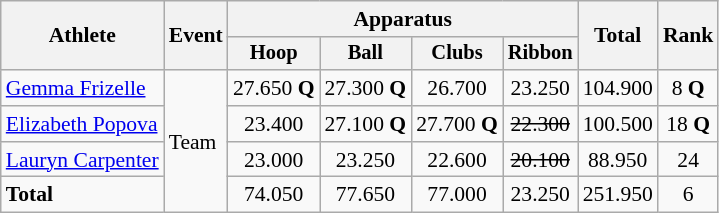<table class=wikitable style="font-size:90%; text-align:center">
<tr>
<th rowspan=2>Athlete</th>
<th rowspan=2>Event</th>
<th colspan=4>Apparatus</th>
<th rowspan=2>Total</th>
<th rowspan=2>Rank</th>
</tr>
<tr style="font-size:95%;">
<th>Hoop</th>
<th>Ball</th>
<th>Clubs</th>
<th>Ribbon</th>
</tr>
<tr>
<td align=left><a href='#'>Gemma Frizelle</a></td>
<td align=left rowspan=4>Team</td>
<td>27.650 <strong>Q</strong></td>
<td>27.300 <strong>Q</strong></td>
<td>26.700</td>
<td>23.250</td>
<td>104.900</td>
<td>8 <strong>Q</strong></td>
</tr>
<tr>
<td align=left><a href='#'>Elizabeth Popova</a></td>
<td>23.400</td>
<td>27.100 <strong>Q</strong></td>
<td>27.700 <strong>Q</strong></td>
<td><s>22.300</s></td>
<td>100.500</td>
<td>18 <strong>Q</strong></td>
</tr>
<tr>
<td align=left><a href='#'>Lauryn Carpenter</a></td>
<td>23.000</td>
<td>23.250</td>
<td>22.600</td>
<td><s>20.100</s></td>
<td>88.950</td>
<td>24</td>
</tr>
<tr>
<td align=left><strong>Total</strong></td>
<td>74.050</td>
<td>77.650</td>
<td>77.000</td>
<td>23.250</td>
<td>251.950</td>
<td>6</td>
</tr>
</table>
